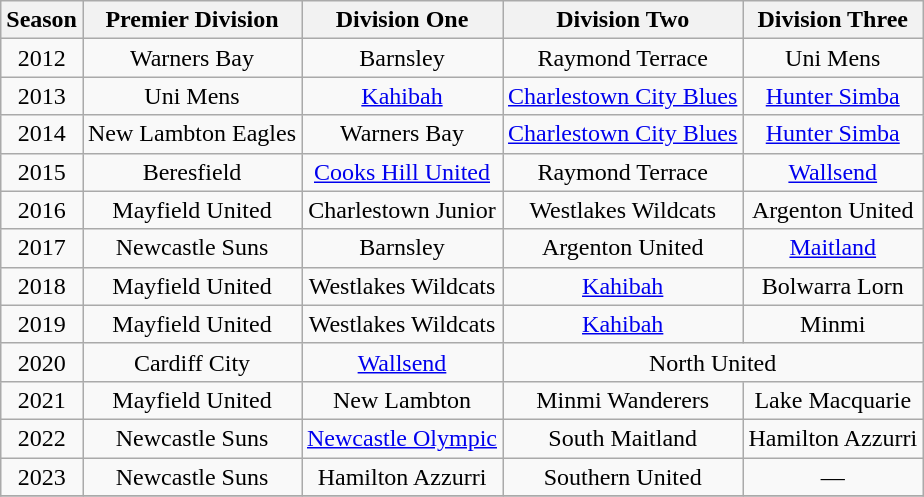<table class="wikitable" style="text-align: center">
<tr>
<th>Season</th>
<th>Premier Division</th>
<th>Division One</th>
<th>Division Two</th>
<th>Division Three</th>
</tr>
<tr>
<td>2012</td>
<td>Warners Bay</td>
<td>Barnsley</td>
<td>Raymond Terrace</td>
<td>Uni Mens</td>
</tr>
<tr>
<td>2013</td>
<td>Uni Mens</td>
<td><a href='#'>Kahibah</a></td>
<td><a href='#'>Charlestown City Blues</a></td>
<td><a href='#'>Hunter Simba</a></td>
</tr>
<tr>
<td>2014</td>
<td>New Lambton Eagles</td>
<td>Warners Bay</td>
<td><a href='#'>Charlestown City Blues</a></td>
<td><a href='#'>Hunter Simba</a></td>
</tr>
<tr>
<td>2015</td>
<td>Beresfield</td>
<td><a href='#'>Cooks Hill United</a></td>
<td>Raymond Terrace</td>
<td><a href='#'>Wallsend</a></td>
</tr>
<tr>
<td>2016</td>
<td>Mayfield United</td>
<td>Charlestown Junior</td>
<td>Westlakes Wildcats</td>
<td>Argenton United</td>
</tr>
<tr>
<td>2017</td>
<td>Newcastle Suns</td>
<td>Barnsley</td>
<td>Argenton United</td>
<td><a href='#'>Maitland</a></td>
</tr>
<tr>
<td>2018</td>
<td>Mayfield United</td>
<td>Westlakes Wildcats</td>
<td><a href='#'>Kahibah</a></td>
<td>Bolwarra Lorn</td>
</tr>
<tr>
<td>2019</td>
<td>Mayfield United</td>
<td>Westlakes Wildcats</td>
<td><a href='#'>Kahibah</a></td>
<td>Minmi</td>
</tr>
<tr>
<td>2020</td>
<td>Cardiff City</td>
<td><a href='#'>Wallsend</a></td>
<td colspan="2">North United</td>
</tr>
<tr>
<td>2021</td>
<td>Mayfield United</td>
<td>New Lambton</td>
<td>Minmi Wanderers</td>
<td>Lake Macquarie</td>
</tr>
<tr>
<td>2022</td>
<td>Newcastle Suns</td>
<td><a href='#'>Newcastle Olympic</a></td>
<td>South Maitland</td>
<td>Hamilton Azzurri</td>
</tr>
<tr>
<td>2023</td>
<td>Newcastle Suns</td>
<td>Hamilton Azzurri</td>
<td>Southern United</td>
<td>—</td>
</tr>
<tr>
</tr>
</table>
